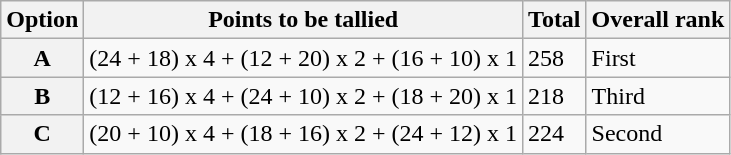<table class="wikitable">
<tr>
<th>Option</th>
<th>Points to be tallied</th>
<th>Total</th>
<th>Overall rank</th>
</tr>
<tr>
<th>A</th>
<td>(24 + 18) x 4 + (12 + 20) x 2 + (16 + 10) x 1</td>
<td>258</td>
<td>First</td>
</tr>
<tr>
<th>B</th>
<td>(12 + 16) x 4 + (24 + 10) x 2 + (18 + 20) x 1</td>
<td>218</td>
<td>Third</td>
</tr>
<tr>
<th>C</th>
<td>(20 + 10) x 4 + (18 + 16) x 2 + (24 + 12) x 1</td>
<td>224</td>
<td>Second</td>
</tr>
</table>
